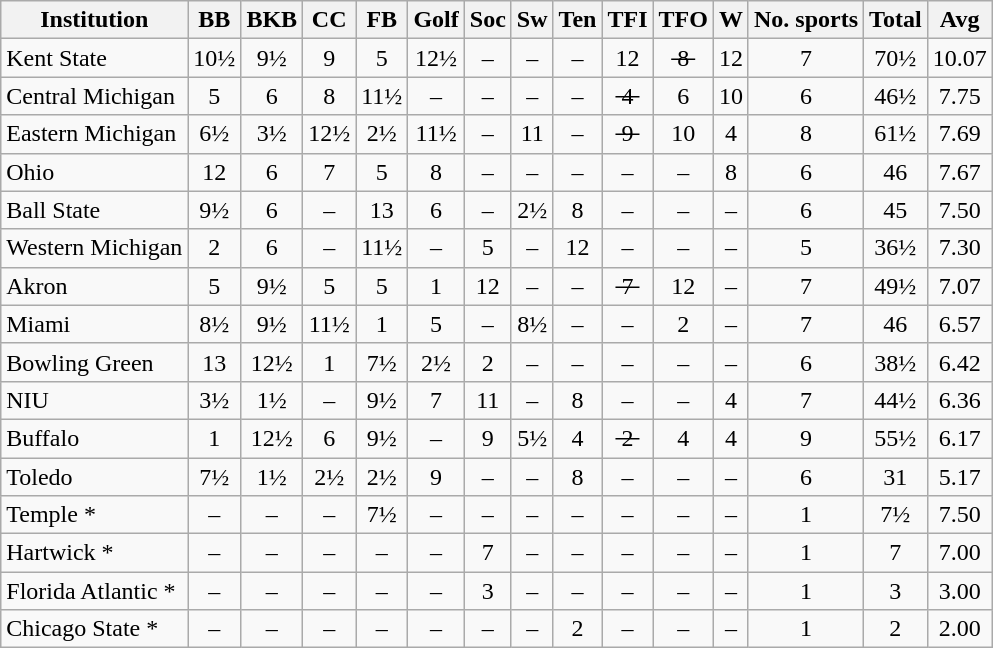<table class="wikitable" style="text-align:center;">
<tr>
<th>Institution</th>
<th>BB</th>
<th>BKB</th>
<th>CC</th>
<th>FB</th>
<th>Golf</th>
<th>Soc</th>
<th>Sw</th>
<th>Ten</th>
<th>TFI</th>
<th>TFO</th>
<th>W</th>
<th>No. sports</th>
<th>Total</th>
<th>Avg</th>
</tr>
<tr>
<td align=left>Kent State</td>
<td>10½</td>
<td>9½</td>
<td>9</td>
<td>5</td>
<td>12½</td>
<td>–</td>
<td>–</td>
<td>–</td>
<td>12</td>
<td><s> 8 </s></td>
<td>12</td>
<td>7</td>
<td>70½</td>
<td>10.07</td>
</tr>
<tr>
<td align=left>Central Michigan</td>
<td>5</td>
<td>6</td>
<td>8</td>
<td>11½</td>
<td>–</td>
<td>–</td>
<td>–</td>
<td>–</td>
<td><s> 4 </s></td>
<td>6</td>
<td>10</td>
<td>6</td>
<td>46½</td>
<td>7.75</td>
</tr>
<tr>
<td align=left>Eastern Michigan</td>
<td>6½</td>
<td>3½</td>
<td>12½</td>
<td>2½</td>
<td>11½</td>
<td>–</td>
<td>11</td>
<td>–</td>
<td><s> 9 </s></td>
<td>10</td>
<td>4</td>
<td>8</td>
<td>61½</td>
<td>7.69</td>
</tr>
<tr>
<td align=left>Ohio</td>
<td>12</td>
<td>6</td>
<td>7</td>
<td>5</td>
<td>8</td>
<td>–</td>
<td>–</td>
<td>–</td>
<td>–</td>
<td>–</td>
<td>8</td>
<td>6</td>
<td>46</td>
<td>7.67</td>
</tr>
<tr>
<td align=left>Ball State</td>
<td>9½</td>
<td>6</td>
<td>–</td>
<td>13</td>
<td>6</td>
<td>–</td>
<td>2½</td>
<td>8</td>
<td>–</td>
<td>–</td>
<td>–</td>
<td>6</td>
<td>45</td>
<td>7.50</td>
</tr>
<tr>
<td align=left>Western Michigan</td>
<td>2</td>
<td>6</td>
<td>–</td>
<td>11½</td>
<td>–</td>
<td>5</td>
<td>–</td>
<td>12</td>
<td>–</td>
<td>–</td>
<td>–</td>
<td>5</td>
<td>36½</td>
<td>7.30</td>
</tr>
<tr>
<td align=left>Akron</td>
<td>5</td>
<td>9½</td>
<td>5</td>
<td>5</td>
<td>1</td>
<td>12</td>
<td>–</td>
<td>–</td>
<td><s> 7 </s></td>
<td>12</td>
<td>–</td>
<td>7</td>
<td>49½</td>
<td>7.07</td>
</tr>
<tr>
<td align=left>Miami</td>
<td>8½</td>
<td>9½</td>
<td>11½</td>
<td>1</td>
<td>5</td>
<td>–</td>
<td>8½</td>
<td>–</td>
<td>–</td>
<td>2</td>
<td>–</td>
<td>7</td>
<td>46</td>
<td>6.57</td>
</tr>
<tr>
<td align=left>Bowling Green</td>
<td>13</td>
<td>12½</td>
<td>1</td>
<td>7½</td>
<td>2½</td>
<td>2</td>
<td>–</td>
<td>–</td>
<td>–</td>
<td>–</td>
<td>–</td>
<td>6</td>
<td>38½</td>
<td>6.42</td>
</tr>
<tr>
<td align=left>NIU</td>
<td>3½</td>
<td>1½</td>
<td>–</td>
<td>9½</td>
<td>7</td>
<td>11</td>
<td>–</td>
<td>8</td>
<td>–</td>
<td>–</td>
<td>4</td>
<td>7</td>
<td>44½</td>
<td>6.36</td>
</tr>
<tr>
<td align=left>Buffalo</td>
<td>1</td>
<td>12½</td>
<td>6</td>
<td>9½</td>
<td>–</td>
<td>9</td>
<td>5½</td>
<td>4</td>
<td><s> 2 </s></td>
<td>4</td>
<td>4</td>
<td>9</td>
<td>55½</td>
<td>6.17</td>
</tr>
<tr>
<td align=left>Toledo</td>
<td>7½</td>
<td>1½</td>
<td>2½</td>
<td>2½</td>
<td>9</td>
<td>–</td>
<td>–</td>
<td>8</td>
<td>–</td>
<td>–</td>
<td>–</td>
<td>6</td>
<td>31</td>
<td>5.17</td>
</tr>
<tr>
<td align=left>Temple *</td>
<td>–</td>
<td>–</td>
<td>–</td>
<td>7½</td>
<td>–</td>
<td>–</td>
<td>–</td>
<td>–</td>
<td>–</td>
<td>–</td>
<td>–</td>
<td>1</td>
<td>7½</td>
<td>7.50</td>
</tr>
<tr>
<td align=left>Hartwick *</td>
<td>–</td>
<td>–</td>
<td>–</td>
<td>–</td>
<td>–</td>
<td>7</td>
<td>–</td>
<td>–</td>
<td>–</td>
<td>–</td>
<td>–</td>
<td>1</td>
<td>7</td>
<td>7.00</td>
</tr>
<tr>
<td align=left>Florida Atlantic *</td>
<td>–</td>
<td>–</td>
<td>–</td>
<td>–</td>
<td>–</td>
<td>3</td>
<td>–</td>
<td>–</td>
<td>–</td>
<td>–</td>
<td>–</td>
<td>1</td>
<td>3</td>
<td>3.00</td>
</tr>
<tr>
<td align=left>Chicago State *</td>
<td>–</td>
<td>–</td>
<td>–</td>
<td>–</td>
<td>–</td>
<td>–</td>
<td>–</td>
<td>2</td>
<td>–</td>
<td>–</td>
<td>–</td>
<td>1</td>
<td>2</td>
<td>2.00</td>
</tr>
</table>
